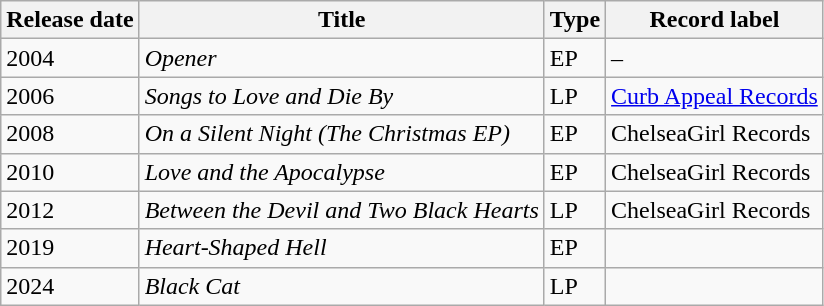<table class="wikitable">
<tr>
<th>Release date</th>
<th>Title</th>
<th>Type</th>
<th>Record label</th>
</tr>
<tr>
<td>2004</td>
<td><em>Opener</em></td>
<td>EP</td>
<td>–</td>
</tr>
<tr>
<td>2006</td>
<td><em>Songs to Love and Die By</em></td>
<td>LP</td>
<td><a href='#'>Curb Appeal Records</a></td>
</tr>
<tr>
<td>2008</td>
<td><em>On a Silent Night (The Christmas EP)</em></td>
<td>EP</td>
<td>ChelseaGirl Records</td>
</tr>
<tr>
<td>2010</td>
<td><em>Love and the Apocalypse</em></td>
<td>EP</td>
<td>ChelseaGirl Records</td>
</tr>
<tr>
<td>2012</td>
<td><em>Between the Devil and Two Black Hearts</em></td>
<td>LP</td>
<td>ChelseaGirl Records</td>
</tr>
<tr>
<td>2019</td>
<td><em>Heart-Shaped Hell</em></td>
<td>EP</td>
</tr>
<tr>
<td>2024</td>
<td><em>Black Cat</em></td>
<td>LP</td>
<td></td>
</tr>
</table>
